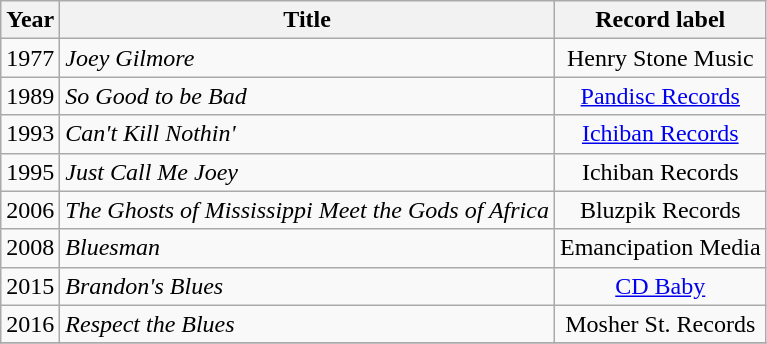<table class="wikitable sortable">
<tr>
<th>Year</th>
<th>Title</th>
<th>Record label</th>
</tr>
<tr>
<td>1977</td>
<td><em>Joey Gilmore</em></td>
<td style="text-align:center;">Henry Stone Music</td>
</tr>
<tr>
<td>1989</td>
<td><em>So Good to be Bad</em></td>
<td style="text-align:center;"><a href='#'>Pandisc Records</a></td>
</tr>
<tr>
<td>1993</td>
<td><em>Can't Kill Nothin' </em></td>
<td style="text-align:center;"><a href='#'>Ichiban Records</a></td>
</tr>
<tr>
<td>1995</td>
<td><em>Just Call Me Joey</em></td>
<td style="text-align:center;">Ichiban Records</td>
</tr>
<tr>
<td>2006</td>
<td><em>The Ghosts of Mississippi Meet the Gods of Africa</em></td>
<td style="text-align:center;">Bluzpik Records</td>
</tr>
<tr>
<td>2008</td>
<td><em>Bluesman</em></td>
<td style="text-align:center;">Emancipation Media</td>
</tr>
<tr>
<td>2015</td>
<td><em>Brandon's Blues</em></td>
<td style="text-align:center;"><a href='#'>CD Baby</a></td>
</tr>
<tr>
<td>2016</td>
<td><em>Respect the Blues</em></td>
<td style="text-align:center;">Mosher St. Records</td>
</tr>
<tr>
</tr>
</table>
